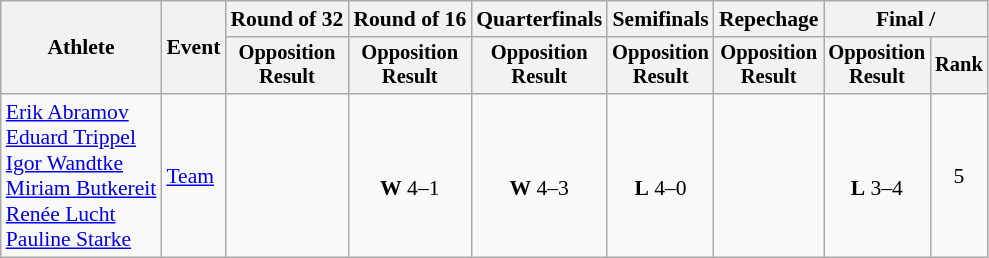<table class="wikitable" style="font-size:90%">
<tr>
<th rowspan="2">Athlete</th>
<th rowspan="2">Event</th>
<th>Round of 32</th>
<th>Round of 16</th>
<th>Quarterfinals</th>
<th>Semifinals</th>
<th>Repechage</th>
<th colspan=2>Final / </th>
</tr>
<tr style="font-size:95%">
<th>Opposition<br>Result</th>
<th>Opposition<br>Result</th>
<th>Opposition<br>Result</th>
<th>Opposition<br>Result</th>
<th>Opposition<br>Result</th>
<th>Opposition<br>Result</th>
<th>Rank</th>
</tr>
<tr align=center>
<td align=left><a href='#'>Erik Abramov</a><br><a href='#'>Eduard Trippel</a><br><a href='#'>Igor Wandtke</a><br><a href='#'>Miriam Butkereit</a><br><a href='#'>Renée Lucht</a><br><a href='#'>Pauline Starke</a></td>
<td align=left><a href='#'>Team</a></td>
<td></td>
<td><br><strong>W</strong> 4–1</td>
<td><br><strong>W</strong> 4–3</td>
<td><br><strong>L</strong> 4–0</td>
<td></td>
<td><br><strong>L</strong> 3–4</td>
<td>5</td>
</tr>
</table>
